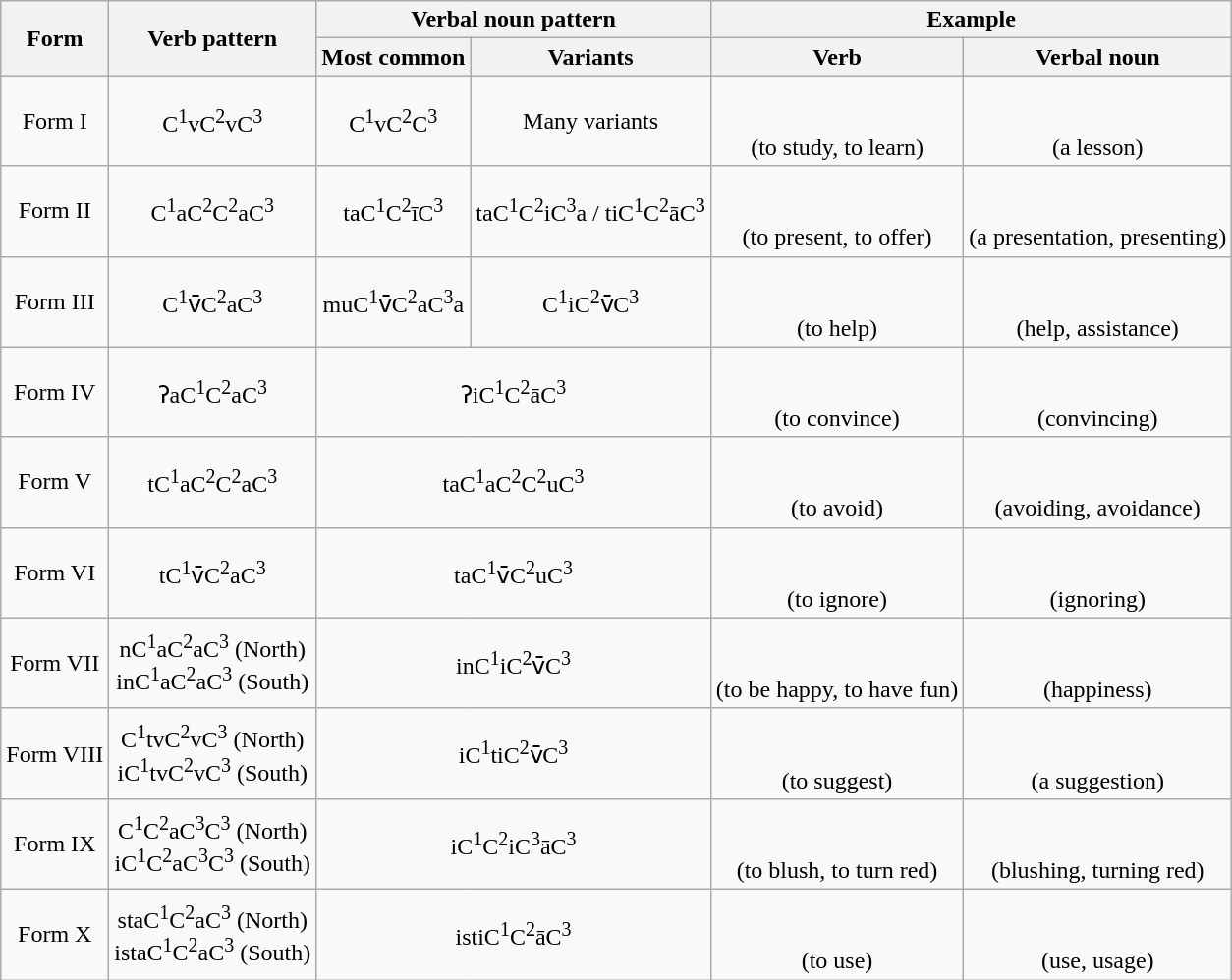<table class="wikitable" style="text-align:center;">
<tr>
<th rowspan="2">Form</th>
<th rowspan="2">Verb pattern</th>
<th colspan="2">Verbal noun pattern</th>
<th colspan="2">Example</th>
</tr>
<tr>
<th>Most common</th>
<th>Variants</th>
<th>Verb</th>
<th>Verbal noun</th>
</tr>
<tr>
<td>Form I</td>
<td>C<sup>1</sup>vC<sup>2</sup>vC<sup>3</sup></td>
<td>C<sup>1</sup>vC<sup>2</sup>C<sup>3</sup></td>
<td>Many variants</td>
<td><br> <br> (to study, to learn)</td>
<td><br> <br> (a lesson)</td>
</tr>
<tr>
<td>Form II</td>
<td>C<sup>1</sup>aC<sup>2</sup>C<sup>2</sup>aC<sup>3</sup></td>
<td>taC<sup>1</sup>C<sup>2</sup>īC<sup>3</sup></td>
<td>taC<sup>1</sup>C<sup>2</sup>iC<sup>3</sup>a / tiC<sup>1</sup>C<sup>2</sup>āC<sup>3</sup></td>
<td><br> <br> (to present, to offer)</td>
<td><br> <br> (a presentation, presenting)</td>
</tr>
<tr>
<td>Form III</td>
<td>C<sup>1</sup>v̄C<sup>2</sup>aC<sup>3</sup></td>
<td>muC<sup>1</sup>v̄C<sup>2</sup>aC<sup>3</sup>a</td>
<td>C<sup>1</sup>iC<sup>2</sup>v̄C<sup>3</sup></td>
<td><br> <br> (to help)</td>
<td><br> <br> (help, assistance)</td>
</tr>
<tr>
<td>Form IV</td>
<td>ʔaC<sup>1</sup>C<sup>2</sup>aC<sup>3</sup></td>
<td colspan="2">ʔiC<sup>1</sup>C<sup>2</sup>āC<sup>3</sup></td>
<td><br> <br> (to convince)</td>
<td><br> <br> (convincing)</td>
</tr>
<tr>
<td>Form V</td>
<td>tC<sup>1</sup>aC<sup>2</sup>C<sup>2</sup>aC<sup>3</sup></td>
<td colspan="2">taC<sup>1</sup>aC<sup>2</sup>C<sup>2</sup>uC<sup>3</sup></td>
<td><br> <br> (to avoid)</td>
<td><br> <br> (avoiding, avoidance)</td>
</tr>
<tr>
<td>Form VI</td>
<td>tC<sup>1</sup>v̄C<sup>2</sup>aC<sup>3</sup></td>
<td colspan="2">taC<sup>1</sup>v̄C<sup>2</sup>uC<sup>3</sup></td>
<td><br> <br> (to ignore)</td>
<td><br> <br> (ignoring)</td>
</tr>
<tr>
<td>Form VII</td>
<td>nC<sup>1</sup>aC<sup>2</sup>aC<sup>3</sup> (North)<br> inC<sup>1</sup>aC<sup>2</sup>aC<sup>3</sup> (South)</td>
<td colspan="2">inC<sup>1</sup>iC<sup>2</sup>v̄C<sup>3</sup></td>
<td><br> <br> (to be happy, to have fun)</td>
<td><br> <br> (happiness)</td>
</tr>
<tr>
<td>Form VIII</td>
<td>C<sup>1</sup>tvC<sup>2</sup>vC<sup>3</sup> (North)<br> iC<sup>1</sup>tvC<sup>2</sup>vC<sup>3</sup> (South)</td>
<td colspan="2">iC<sup>1</sup>tiC<sup>2</sup>v̄C<sup>3</sup></td>
<td><br> <br> (to suggest)</td>
<td><br> <br> (a suggestion)</td>
</tr>
<tr>
<td>Form IX</td>
<td>C<sup>1</sup>C<sup>2</sup>aC<sup>3</sup>C<sup>3</sup> (North)<br> iC<sup>1</sup>C<sup>2</sup>aC<sup>3</sup>C<sup>3</sup> (South)</td>
<td colspan="2">iC<sup>1</sup>C<sup>2</sup>iC<sup>3</sup>āC<sup>3</sup></td>
<td><br> <br> (to blush, to turn red)</td>
<td><br> <br> (blushing, turning red)</td>
</tr>
<tr>
<td>Form X</td>
<td>staC<sup>1</sup>C<sup>2</sup>aC<sup>3</sup> (North)<br> istaC<sup>1</sup>C<sup>2</sup>aC<sup>3</sup> (South)</td>
<td colspan="2">istiC<sup>1</sup>C<sup>2</sup>āC<sup>3</sup></td>
<td><br> <br> (to use)</td>
<td><br> <br> (use, usage)</td>
</tr>
</table>
